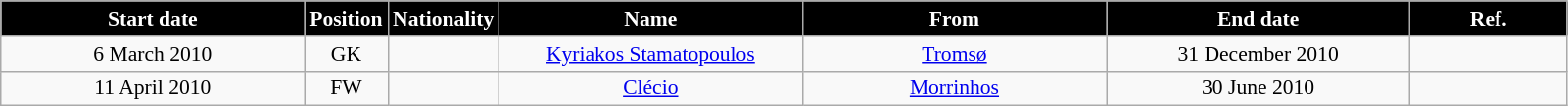<table class="wikitable"  style="text-align:center; font-size:90%; ">
<tr>
<th style="background:#000000; color:white; width:200px;">Start date</th>
<th style="background:#000000; color:white; width:50px;">Position</th>
<th style="background:#000000; color:white; width:50px;">Nationality</th>
<th style="background:#000000; color:white; width:200px;">Name</th>
<th style="background:#000000; color:white; width:200px;">From</th>
<th style="background:#000000; color:white; width:200px;">End date</th>
<th style="background:#000000; color:white; width:100px;">Ref.</th>
</tr>
<tr>
<td>6 March 2010</td>
<td>GK</td>
<td></td>
<td><a href='#'>Kyriakos Stamatopoulos</a></td>
<td><a href='#'>Tromsø</a></td>
<td>31 December 2010</td>
<td></td>
</tr>
<tr>
<td>11 April 2010</td>
<td>FW</td>
<td></td>
<td><a href='#'>Clécio</a></td>
<td><a href='#'>Morrinhos</a></td>
<td>30 June 2010</td>
<td></td>
</tr>
</table>
